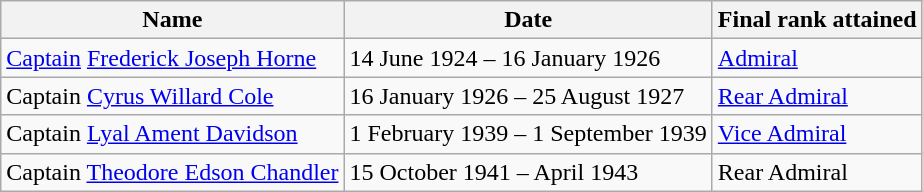<table class="wikitable">
<tr>
<th>Name</th>
<th>Date</th>
<th>Final rank attained</th>
</tr>
<tr>
<td><a href='#'>Captain</a> <a href='#'>Frederick Joseph Horne</a></td>
<td>14 June 1924 – 16 January 1926</td>
<td><a href='#'>Admiral</a></td>
</tr>
<tr>
<td>Captain <a href='#'>Cyrus Willard Cole</a></td>
<td>16 January 1926 – 25 August 1927</td>
<td><a href='#'>Rear Admiral</a></td>
</tr>
<tr>
<td>Captain <a href='#'>Lyal Ament Davidson</a></td>
<td>1 February 1939 – 1 September 1939</td>
<td><a href='#'>Vice Admiral</a></td>
</tr>
<tr>
<td>Captain <a href='#'>Theodore Edson Chandler</a></td>
<td>15 October 1941 – April 1943</td>
<td>Rear Admiral</td>
</tr>
</table>
